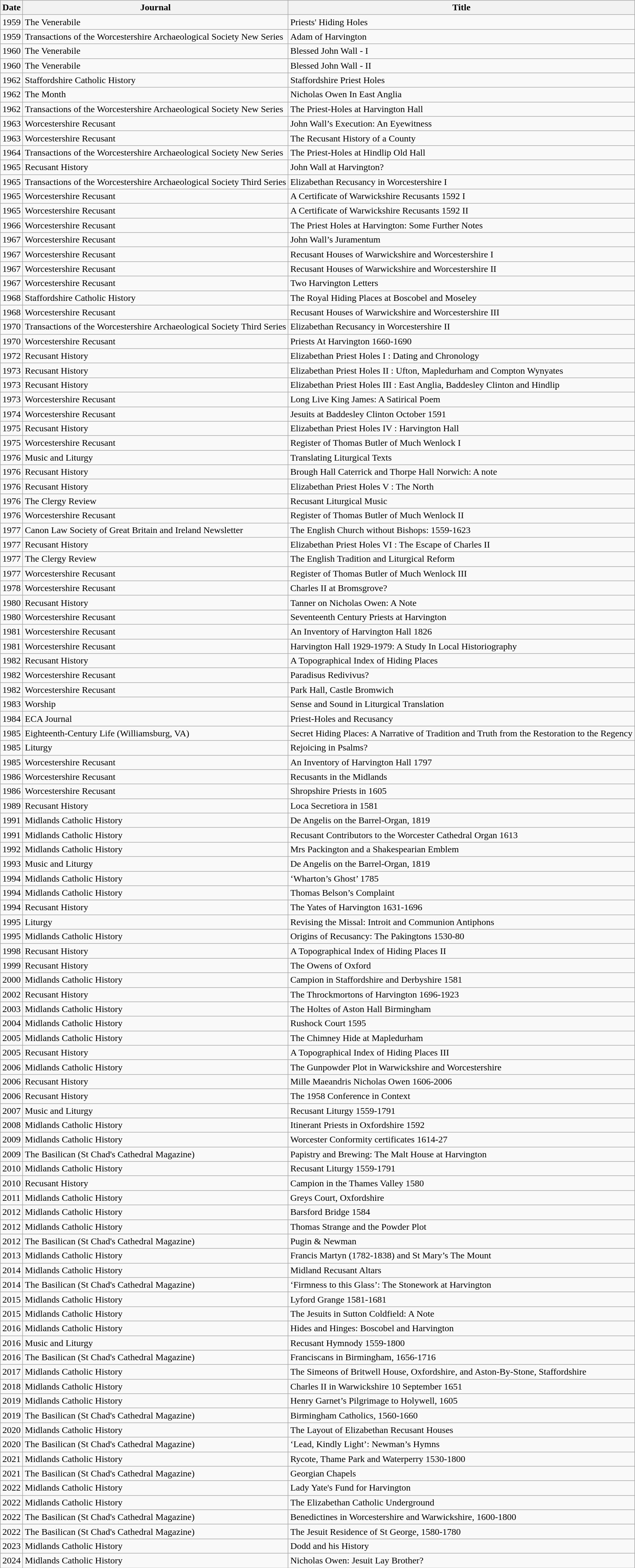<table class="wikitable sortable mw-collapsible mw-collapsed">
<tr>
<th>Date</th>
<th>Journal</th>
<th>Title</th>
</tr>
<tr>
<td>1959</td>
<td>The Venerabile</td>
<td>Priests' Hiding Holes</td>
</tr>
<tr>
<td>1959</td>
<td>Transactions of the Worcestershire Archaeological Society New Series</td>
<td>Adam of Harvington</td>
</tr>
<tr>
<td>1960</td>
<td>The Venerabile</td>
<td>Blessed John Wall - I</td>
</tr>
<tr>
<td>1960</td>
<td>The Venerabile</td>
<td>Blessed John Wall - II</td>
</tr>
<tr>
<td>1962</td>
<td>Staffordshire Catholic History</td>
<td>Staffordshire Priest Holes</td>
</tr>
<tr>
<td>1962</td>
<td>The Month</td>
<td>Nicholas Owen In East Anglia</td>
</tr>
<tr>
<td>1962</td>
<td>Transactions of the Worcestershire Archaeological Society New Series</td>
<td>The Priest-Holes at Harvington Hall</td>
</tr>
<tr>
<td>1963</td>
<td>Worcestershire Recusant</td>
<td>John Wall’s Execution: An Eyewitness</td>
</tr>
<tr>
<td>1963</td>
<td>Worcestershire Recusant</td>
<td>The Recusant History of a County</td>
</tr>
<tr>
<td>1964</td>
<td>Transactions of the Worcestershire Archaeological Society New Series</td>
<td>The Priest-Holes at Hindlip Old Hall</td>
</tr>
<tr>
<td>1965</td>
<td>Recusant History</td>
<td>John Wall at Harvington?</td>
</tr>
<tr>
<td>1965</td>
<td>Transactions of the Worcestershire Archaeological Society Third Series</td>
<td>Elizabethan Recusancy in Worcestershire I</td>
</tr>
<tr>
<td>1965</td>
<td>Worcestershire Recusant</td>
<td>A Certificate of Warwickshire Recusants  1592 I</td>
</tr>
<tr>
<td>1965</td>
<td>Worcestershire Recusant</td>
<td>A Certificate of Warwickshire Recusants  1592 II</td>
</tr>
<tr>
<td>1966</td>
<td>Worcestershire Recusant</td>
<td>The Priest Holes at Harvington: Some Further Notes</td>
</tr>
<tr>
<td>1967</td>
<td>Worcestershire Recusant</td>
<td>John Wall’s Juramentum</td>
</tr>
<tr>
<td>1967</td>
<td>Worcestershire Recusant</td>
<td>Recusant Houses of Warwickshire and Worcestershire I</td>
</tr>
<tr>
<td>1967</td>
<td>Worcestershire Recusant</td>
<td>Recusant Houses of Warwickshire and Worcestershire II</td>
</tr>
<tr>
<td>1967</td>
<td>Worcestershire Recusant</td>
<td>Two Harvington Letters</td>
</tr>
<tr>
<td>1968</td>
<td>Staffordshire Catholic History</td>
<td>The Royal Hiding Places at Boscobel and Moseley</td>
</tr>
<tr>
<td>1968</td>
<td>Worcestershire Recusant</td>
<td>Recusant Houses of Warwickshire and Worcestershire III</td>
</tr>
<tr>
<td>1970</td>
<td>Transactions of the Worcestershire Archaeological Society Third Series</td>
<td>Elizabethan Recusancy in Worcestershire II</td>
</tr>
<tr>
<td>1970</td>
<td>Worcestershire Recusant</td>
<td>Priests At Harvington 1660-1690</td>
</tr>
<tr>
<td>1972</td>
<td>Recusant History</td>
<td>Elizabethan Priest Holes I : Dating and Chronology</td>
</tr>
<tr>
<td>1973</td>
<td>Recusant History</td>
<td>Elizabethan Priest Holes II : Ufton, Mapledurham and Compton Wynyates</td>
</tr>
<tr>
<td>1973</td>
<td>Recusant History</td>
<td>Elizabethan Priest Holes III : East Anglia, Baddesley Clinton and Hindlip</td>
</tr>
<tr>
<td>1973</td>
<td>Worcestershire Recusant</td>
<td>Long Live King James: A Satirical Poem</td>
</tr>
<tr>
<td>1974</td>
<td>Worcestershire Recusant</td>
<td>Jesuits at Baddesley Clinton October 1591</td>
</tr>
<tr>
<td>1975</td>
<td>Recusant History</td>
<td>Elizabethan Priest Holes IV : Harvington Hall</td>
</tr>
<tr>
<td>1975</td>
<td>Worcestershire Recusant</td>
<td>Register of Thomas Butler of Much Wenlock I</td>
</tr>
<tr>
<td>1976</td>
<td>Music and Liturgy</td>
<td>Translating Liturgical Texts</td>
</tr>
<tr>
<td>1976</td>
<td>Recusant History</td>
<td>Brough Hall Caterrick and Thorpe Hall Norwich: A note</td>
</tr>
<tr>
<td>1976</td>
<td>Recusant History</td>
<td>Elizabethan Priest Holes V : The North</td>
</tr>
<tr>
<td>1976</td>
<td>The Clergy Review</td>
<td>Recusant Liturgical Music</td>
</tr>
<tr>
<td>1976</td>
<td>Worcestershire Recusant</td>
<td>Register of Thomas Butler of Much Wenlock II</td>
</tr>
<tr>
<td>1977</td>
<td>Canon Law Society of Great Britain and Ireland Newsletter</td>
<td>The English Church without Bishops: 1559-1623</td>
</tr>
<tr>
<td>1977</td>
<td>Recusant History</td>
<td>Elizabethan Priest Holes VI : The Escape of Charles II</td>
</tr>
<tr>
<td>1977</td>
<td>The Clergy Review</td>
<td>The English Tradition and Liturgical Reform</td>
</tr>
<tr>
<td>1977</td>
<td>Worcestershire Recusant</td>
<td>Register of Thomas Butler of Much Wenlock III</td>
</tr>
<tr>
<td>1978</td>
<td>Worcestershire Recusant</td>
<td>Charles II at Bromsgrove?</td>
</tr>
<tr>
<td>1980</td>
<td>Recusant History</td>
<td>Tanner on Nicholas Owen: A Note</td>
</tr>
<tr>
<td>1980</td>
<td>Worcestershire Recusant</td>
<td>Seventeenth Century Priests at Harvington</td>
</tr>
<tr>
<td>1981</td>
<td>Worcestershire Recusant</td>
<td>An Inventory of Harvington Hall 1826</td>
</tr>
<tr>
<td>1981</td>
<td>Worcestershire Recusant</td>
<td>Harvington Hall 1929-1979: A Study In Local Historiography</td>
</tr>
<tr>
<td>1982</td>
<td>Recusant History</td>
<td>A Topographical Index of Hiding Places</td>
</tr>
<tr>
<td>1982</td>
<td>Worcestershire Recusant</td>
<td>Paradisus Redivivus?</td>
</tr>
<tr>
<td>1982</td>
<td>Worcestershire Recusant</td>
<td>Park Hall, Castle Bromwich</td>
</tr>
<tr>
<td>1983</td>
<td>Worship</td>
<td>Sense and Sound in Liturgical Translation</td>
</tr>
<tr>
<td>1984</td>
<td>ECA Journal</td>
<td>Priest-Holes and Recusancy</td>
</tr>
<tr>
<td>1985</td>
<td>Eighteenth-Century Life (Williamsburg, VA)</td>
<td>Secret Hiding Places: A Narrative of Tradition and Truth from the Restoration to the Regency</td>
</tr>
<tr>
<td>1985</td>
<td>Liturgy</td>
<td>Rejoicing in Psalms?</td>
</tr>
<tr>
<td>1985</td>
<td>Worcestershire Recusant</td>
<td>An Inventory of Harvington Hall 1797</td>
</tr>
<tr>
<td>1986</td>
<td>Worcestershire Recusant</td>
<td>Recusants in the Midlands</td>
</tr>
<tr>
<td>1986</td>
<td>Worcestershire Recusant</td>
<td>Shropshire Priests in 1605</td>
</tr>
<tr>
<td>1989</td>
<td>Recusant History</td>
<td>Loca Secretiora in 1581</td>
</tr>
<tr>
<td>1991</td>
<td>Midlands Catholic History</td>
<td>De Angelis on the Barrel-Organ, 1819</td>
</tr>
<tr>
<td>1991</td>
<td>Midlands Catholic History</td>
<td>Recusant Contributors to the Worcester Cathedral Organ 1613</td>
</tr>
<tr>
<td>1992</td>
<td>Midlands Catholic History</td>
<td>Mrs Packington and a Shakespearian Emblem</td>
</tr>
<tr>
<td>1993</td>
<td>Music and Liturgy</td>
<td>De Angelis on the Barrel-Organ, 1819</td>
</tr>
<tr>
<td>1994</td>
<td>Midlands Catholic History</td>
<td>‘Wharton’s Ghost’ 1785</td>
</tr>
<tr>
<td>1994</td>
<td>Midlands Catholic History</td>
<td>Thomas Belson’s Complaint</td>
</tr>
<tr>
<td>1994</td>
<td>Recusant History</td>
<td>The Yates of Harvington 1631-1696</td>
</tr>
<tr>
<td>1995</td>
<td>Liturgy</td>
<td>Revising the Missal: Introit and Communion Antiphons</td>
</tr>
<tr>
<td>1995</td>
<td>Midlands Catholic History</td>
<td>Origins of Recusancy: The Pakingtons 1530-80</td>
</tr>
<tr>
<td>1998</td>
<td>Recusant History</td>
<td>A Topographical Index of Hiding Places II</td>
</tr>
<tr>
<td>1999</td>
<td>Recusant History</td>
<td>The Owens of Oxford</td>
</tr>
<tr>
<td>2000</td>
<td>Midlands Catholic History</td>
<td>Campion in Staffordshire and Derbyshire 1581</td>
</tr>
<tr>
<td>2002</td>
<td>Recusant History</td>
<td>The Throckmortons of Harvington 1696-1923</td>
</tr>
<tr>
<td>2003</td>
<td>Midlands Catholic History</td>
<td>The Holtes of Aston Hall Birmingham</td>
</tr>
<tr>
<td>2004</td>
<td>Midlands Catholic History</td>
<td>Rushock Court 1595</td>
</tr>
<tr>
<td>2005</td>
<td>Midlands Catholic History</td>
<td>The Chimney Hide at Mapledurham</td>
</tr>
<tr>
<td>2005</td>
<td>Recusant History</td>
<td>A Topographical Index of Hiding Places III</td>
</tr>
<tr>
<td>2006</td>
<td>Midlands Catholic History</td>
<td>The Gunpowder Plot in Warwickshire and Worcestershire</td>
</tr>
<tr>
<td>2006</td>
<td>Recusant History</td>
<td>Mille Maeandris Nicholas Owen 1606-2006</td>
</tr>
<tr>
<td>2006</td>
<td>Recusant History</td>
<td>The 1958 Conference in Context</td>
</tr>
<tr>
<td>2007</td>
<td>Music and Liturgy</td>
<td>Recusant Liturgy 1559-1791</td>
</tr>
<tr>
<td>2008</td>
<td>Midlands Catholic History</td>
<td>Itinerant Priests in Oxfordshire 1592</td>
</tr>
<tr>
<td>2009</td>
<td>Midlands Catholic History</td>
<td>Worcester Conformity certificates 1614-27</td>
</tr>
<tr>
<td>2009</td>
<td>The Basilican (St Chad's Cathedral Magazine)</td>
<td>Papistry and Brewing: The Malt House at Harvington</td>
</tr>
<tr>
<td>2010</td>
<td>Midlands Catholic History</td>
<td>Recusant Liturgy 1559-1791</td>
</tr>
<tr>
<td>2010</td>
<td>Recusant History</td>
<td>Campion in the Thames Valley 1580</td>
</tr>
<tr>
<td>2011</td>
<td>Midlands Catholic History</td>
<td>Greys Court, Oxfordshire</td>
</tr>
<tr>
<td>2012</td>
<td>Midlands Catholic History</td>
<td>Barsford Bridge 1584</td>
</tr>
<tr>
<td>2012</td>
<td>Midlands Catholic History</td>
<td>Thomas Strange and the Powder Plot</td>
</tr>
<tr>
<td>2012</td>
<td>The Basilican (St Chad's Cathedral Magazine)</td>
<td>Pugin & Newman</td>
</tr>
<tr>
<td>2013</td>
<td>Midlands Catholic History</td>
<td>Francis Martyn (1782-1838) and St Mary’s The Mount</td>
</tr>
<tr>
<td>2014</td>
<td>Midlands Catholic History</td>
<td>Midland Recusant Altars</td>
</tr>
<tr>
<td>2014</td>
<td>The Basilican (St Chad's Cathedral Magazine)</td>
<td>‘Firmness to this Glass’: The Stonework at Harvington</td>
</tr>
<tr>
<td>2015</td>
<td>Midlands Catholic History</td>
<td>Lyford Grange 1581-1681</td>
</tr>
<tr>
<td>2015</td>
<td>Midlands Catholic History</td>
<td>The Jesuits in Sutton Coldfield: A Note</td>
</tr>
<tr>
<td>2016</td>
<td>Midlands Catholic History</td>
<td>Hides and Hinges: Boscobel and Harvington</td>
</tr>
<tr>
<td>2016</td>
<td>Music and Liturgy</td>
<td>Recusant Hymnody 1559-1800</td>
</tr>
<tr>
<td>2016</td>
<td>The Basilican (St Chad's Cathedral Magazine)</td>
<td>Franciscans in Birmingham, 1656-1716</td>
</tr>
<tr>
<td>2017</td>
<td>Midlands Catholic History</td>
<td>The  Simeons  of  Britwell  House,  Oxfordshire,  and  Aston-By-Stone,  Staffordshire</td>
</tr>
<tr>
<td>2018</td>
<td>Midlands Catholic History</td>
<td>Charles II in Warwickshire 10 September 1651</td>
</tr>
<tr>
<td>2019</td>
<td>Midlands Catholic History</td>
<td>Henry Garnet’s Pilgrimage to Holywell, 1605</td>
</tr>
<tr>
<td>2019</td>
<td>The Basilican (St Chad's Cathedral Magazine)</td>
<td>Birmingham Catholics, 1560-1660</td>
</tr>
<tr>
<td>2020</td>
<td>Midlands Catholic History</td>
<td>The Layout of Elizabethan Recusant Houses</td>
</tr>
<tr>
<td>2020</td>
<td>The Basilican (St Chad's Cathedral Magazine)</td>
<td>‘Lead, Kindly Light’: Newman’s Hymns</td>
</tr>
<tr>
<td>2021</td>
<td>Midlands Catholic History</td>
<td>Rycote, Thame Park and Waterperry 1530-1800</td>
</tr>
<tr>
<td>2021</td>
<td>The Basilican (St Chad's Cathedral Magazine)</td>
<td>Georgian Chapels</td>
</tr>
<tr>
<td>2022</td>
<td>Midlands Catholic History</td>
<td>Lady Yate's Fund for Harvington</td>
</tr>
<tr>
<td>2022</td>
<td>Midlands Catholic History</td>
<td>The Elizabethan Catholic Underground</td>
</tr>
<tr>
<td>2022</td>
<td>The Basilican (St Chad's Cathedral Magazine)</td>
<td>Benedictines in Worcestershire and Warwickshire, 1600-1800</td>
</tr>
<tr>
<td>2022</td>
<td>The Basilican (St Chad's Cathedral Magazine)</td>
<td>The Jesuit Residence of St George, 1580-1780</td>
</tr>
<tr>
<td>2023</td>
<td>Midlands Catholic History</td>
<td>Dodd and his History</td>
</tr>
<tr>
<td>2024</td>
<td>Midlands Catholic History</td>
<td>Nicholas Owen: Jesuit Lay Brother?</td>
</tr>
</table>
